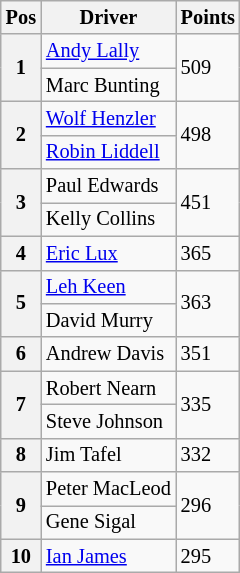<table class="wikitable" style="font-size:85%;">
<tr>
<th>Pos</th>
<th>Driver</th>
<th>Points</th>
</tr>
<tr>
<th rowspan=2>1</th>
<td> <a href='#'>Andy Lally</a></td>
<td rowspan=2>509</td>
</tr>
<tr>
<td> Marc Bunting</td>
</tr>
<tr>
<th rowspan=2>2</th>
<td> <a href='#'>Wolf Henzler</a></td>
<td rowspan=2>498</td>
</tr>
<tr>
<td> <a href='#'>Robin Liddell</a></td>
</tr>
<tr>
<th rowspan=2>3</th>
<td> Paul Edwards</td>
<td rowspan=2>451</td>
</tr>
<tr>
<td> Kelly Collins</td>
</tr>
<tr>
<th>4</th>
<td> <a href='#'>Eric Lux</a></td>
<td>365</td>
</tr>
<tr>
<th rowspan=2>5</th>
<td> <a href='#'>Leh Keen</a></td>
<td rowspan=2>363</td>
</tr>
<tr>
<td> David Murry</td>
</tr>
<tr>
<th>6</th>
<td> Andrew Davis</td>
<td>351</td>
</tr>
<tr>
<th rowspan=2>7</th>
<td> Robert Nearn</td>
<td rowspan=2>335</td>
</tr>
<tr>
<td> Steve Johnson</td>
</tr>
<tr>
<th>8</th>
<td> Jim Tafel</td>
<td>332</td>
</tr>
<tr>
<th rowspan=2>9</th>
<td> Peter MacLeod</td>
<td rowspan=2>296</td>
</tr>
<tr>
<td> Gene Sigal</td>
</tr>
<tr>
<th>10</th>
<td> <a href='#'>Ian James</a></td>
<td>295</td>
</tr>
</table>
